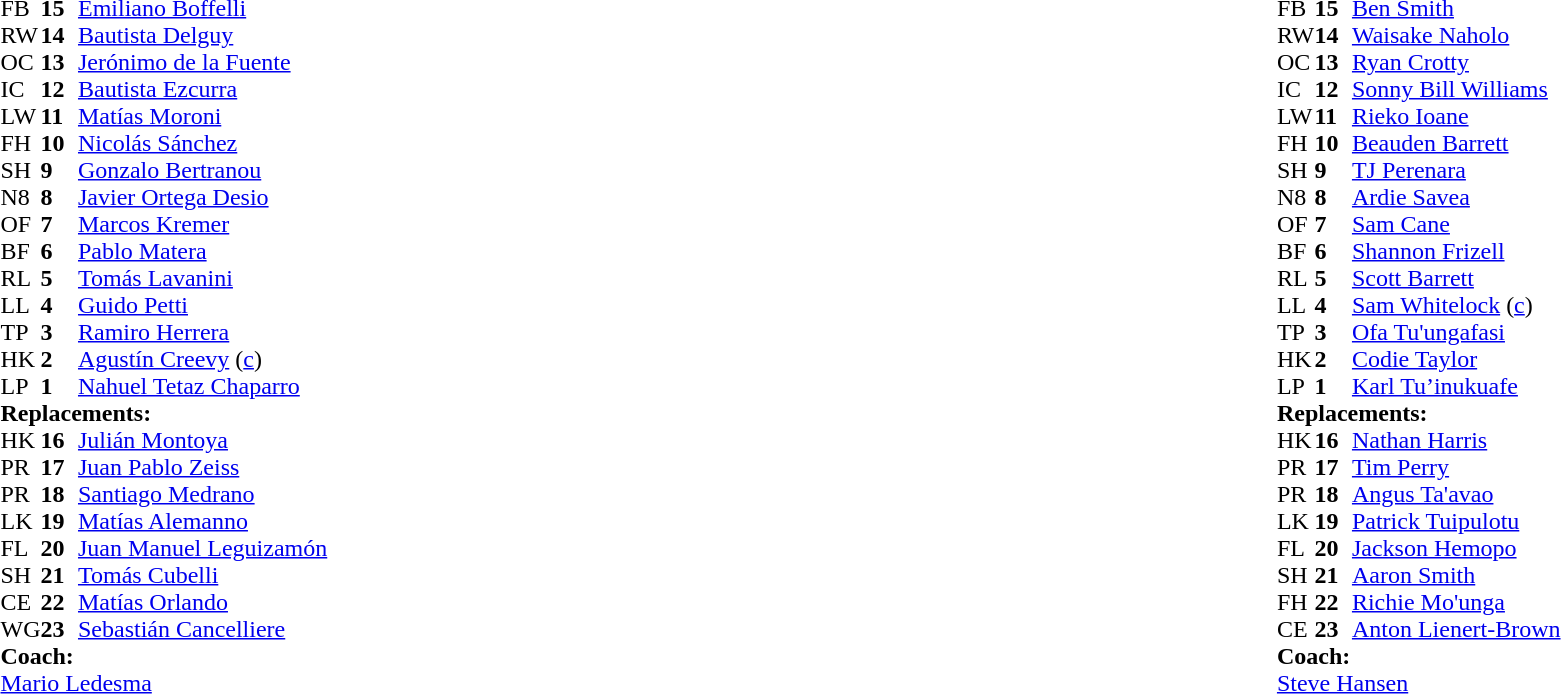<table style="width:100%;">
<tr>
<td style="vertical-align:top; width:50%"><br><table cellspacing="0" cellpadding="0">
<tr>
<th width="25"></th>
<th width="25"></th>
</tr>
<tr>
<td>FB</td>
<td><strong>15</strong></td>
<td><a href='#'>Emiliano Boffelli</a></td>
</tr>
<tr>
<td>RW</td>
<td><strong>14</strong></td>
<td><a href='#'>Bautista Delguy</a></td>
<td></td>
<td></td>
</tr>
<tr>
<td>OC</td>
<td><strong>13</strong></td>
<td><a href='#'>Jerónimo de la Fuente</a></td>
</tr>
<tr>
<td>IC</td>
<td><strong>12</strong></td>
<td><a href='#'>Bautista Ezcurra</a></td>
<td></td>
<td></td>
</tr>
<tr>
<td>LW</td>
<td><strong>11</strong></td>
<td><a href='#'>Matías Moroni</a></td>
</tr>
<tr>
<td>FH</td>
<td><strong>10</strong></td>
<td><a href='#'>Nicolás Sánchez</a></td>
</tr>
<tr>
<td>SH</td>
<td><strong>9</strong></td>
<td><a href='#'>Gonzalo Bertranou</a></td>
<td></td>
<td></td>
</tr>
<tr>
<td>N8</td>
<td><strong>8</strong></td>
<td><a href='#'>Javier Ortega Desio</a></td>
</tr>
<tr>
<td>OF</td>
<td><strong>7</strong></td>
<td><a href='#'>Marcos Kremer</a></td>
<td></td>
<td></td>
</tr>
<tr>
<td>BF</td>
<td><strong>6</strong></td>
<td><a href='#'>Pablo Matera</a></td>
</tr>
<tr>
<td>RL</td>
<td><strong>5</strong></td>
<td><a href='#'>Tomás Lavanini</a></td>
</tr>
<tr>
<td>LL</td>
<td><strong>4</strong></td>
<td><a href='#'>Guido Petti</a></td>
<td></td>
<td></td>
</tr>
<tr>
<td>TP</td>
<td><strong>3</strong></td>
<td><a href='#'>Ramiro Herrera</a></td>
<td></td>
<td></td>
</tr>
<tr>
<td>HK</td>
<td><strong>2</strong></td>
<td><a href='#'>Agustín Creevy</a> (<a href='#'>c</a>)</td>
<td></td>
<td></td>
</tr>
<tr>
<td>LP</td>
<td><strong>1</strong></td>
<td><a href='#'>Nahuel Tetaz Chaparro</a></td>
<td></td>
<td></td>
</tr>
<tr>
<td colspan="3"><strong>Replacements:</strong></td>
</tr>
<tr>
<td>HK</td>
<td><strong>16</strong></td>
<td><a href='#'>Julián Montoya</a></td>
<td></td>
<td></td>
</tr>
<tr>
<td>PR</td>
<td><strong>17</strong></td>
<td><a href='#'>Juan Pablo Zeiss</a></td>
<td></td>
<td></td>
</tr>
<tr>
<td>PR</td>
<td><strong>18</strong></td>
<td><a href='#'>Santiago Medrano</a></td>
<td></td>
<td></td>
</tr>
<tr>
<td>LK</td>
<td><strong>19</strong></td>
<td><a href='#'>Matías Alemanno</a></td>
<td></td>
<td></td>
</tr>
<tr>
<td>FL</td>
<td><strong>20</strong></td>
<td><a href='#'>Juan Manuel Leguizamón</a></td>
<td></td>
<td></td>
</tr>
<tr>
<td>SH</td>
<td><strong>21</strong></td>
<td><a href='#'>Tomás Cubelli</a></td>
<td></td>
<td></td>
</tr>
<tr>
<td>CE</td>
<td><strong>22</strong></td>
<td><a href='#'>Matías Orlando</a></td>
<td></td>
<td></td>
</tr>
<tr>
<td>WG</td>
<td><strong>23</strong></td>
<td><a href='#'>Sebastián Cancelliere</a></td>
<td></td>
<td></td>
</tr>
<tr>
<td colspan="3"><strong>Coach:</strong></td>
</tr>
<tr>
<td colspan="4"> <a href='#'>Mario Ledesma</a></td>
</tr>
</table>
</td>
<td style="vertical-align:top"></td>
<td style="vertical-align:top; width:50%"><br><table cellspacing="0" cellpadding="0" style="margin:auto">
<tr>
<th width="25"></th>
<th width="25"></th>
</tr>
<tr>
<td>FB</td>
<td><strong>15</strong></td>
<td><a href='#'>Ben Smith</a></td>
<td></td>
<td></td>
</tr>
<tr>
<td>RW</td>
<td><strong>14</strong></td>
<td><a href='#'>Waisake Naholo</a></td>
</tr>
<tr>
<td>OC</td>
<td><strong>13</strong></td>
<td><a href='#'>Ryan Crotty</a></td>
</tr>
<tr>
<td>IC</td>
<td><strong>12</strong></td>
<td><a href='#'>Sonny Bill Williams</a></td>
<td></td>
<td></td>
</tr>
<tr>
<td>LW</td>
<td><strong>11</strong></td>
<td><a href='#'>Rieko Ioane</a></td>
</tr>
<tr>
<td>FH</td>
<td><strong>10</strong></td>
<td><a href='#'>Beauden Barrett</a></td>
</tr>
<tr>
<td>SH</td>
<td><strong>9</strong></td>
<td><a href='#'>TJ Perenara</a></td>
<td></td>
<td></td>
</tr>
<tr>
<td>N8</td>
<td><strong>8</strong></td>
<td><a href='#'>Ardie Savea</a></td>
</tr>
<tr>
<td>OF</td>
<td><strong>7</strong></td>
<td><a href='#'>Sam Cane</a></td>
</tr>
<tr>
<td>BF</td>
<td><strong>6</strong></td>
<td><a href='#'>Shannon Frizell</a></td>
<td></td>
<td></td>
</tr>
<tr>
<td>RL</td>
<td><strong>5</strong></td>
<td><a href='#'>Scott Barrett</a></td>
</tr>
<tr>
<td>LL</td>
<td><strong>4</strong></td>
<td><a href='#'>Sam Whitelock</a> (<a href='#'>c</a>)</td>
<td></td>
<td></td>
</tr>
<tr>
<td>TP</td>
<td><strong>3</strong></td>
<td><a href='#'>Ofa Tu'ungafasi</a></td>
<td></td>
<td></td>
</tr>
<tr>
<td>HK</td>
<td><strong>2</strong></td>
<td><a href='#'>Codie Taylor</a></td>
<td></td>
<td></td>
</tr>
<tr>
<td>LP</td>
<td><strong>1</strong></td>
<td><a href='#'>Karl Tu’inukuafe</a></td>
<td></td>
<td></td>
</tr>
<tr>
<td colspan="3"><strong>Replacements:</strong></td>
</tr>
<tr>
<td>HK</td>
<td><strong>16</strong></td>
<td><a href='#'>Nathan Harris</a></td>
<td></td>
<td></td>
</tr>
<tr>
<td>PR</td>
<td><strong>17</strong></td>
<td><a href='#'>Tim Perry</a></td>
<td></td>
<td></td>
</tr>
<tr>
<td>PR</td>
<td><strong>18</strong></td>
<td><a href='#'>Angus Ta'avao</a></td>
<td></td>
<td></td>
</tr>
<tr>
<td>LK</td>
<td><strong>19</strong></td>
<td><a href='#'>Patrick Tuipulotu</a></td>
<td></td>
<td></td>
</tr>
<tr>
<td>FL</td>
<td><strong>20</strong></td>
<td><a href='#'>Jackson Hemopo</a></td>
<td></td>
<td></td>
</tr>
<tr>
<td>SH</td>
<td><strong>21</strong></td>
<td><a href='#'>Aaron Smith</a></td>
<td></td>
<td></td>
</tr>
<tr>
<td>FH</td>
<td><strong>22</strong></td>
<td><a href='#'>Richie Mo'unga</a></td>
<td></td>
<td></td>
</tr>
<tr>
<td>CE</td>
<td><strong>23</strong></td>
<td><a href='#'>Anton Lienert-Brown</a></td>
<td></td>
<td></td>
</tr>
<tr>
<td colspan="3"><strong>Coach:</strong></td>
</tr>
<tr>
<td colspan="4"> <a href='#'>Steve Hansen</a></td>
</tr>
</table>
</td>
</tr>
</table>
